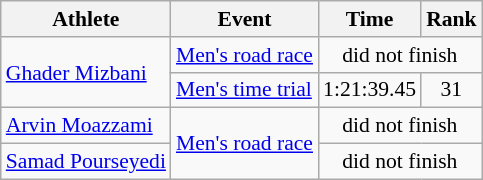<table class="wikitable" style="font-size:90%">
<tr>
<th>Athlete</th>
<th>Event</th>
<th>Time</th>
<th>Rank</th>
</tr>
<tr align="center">
<td align=left rowspan=2><a href='#'>Ghader Mizbani</a></td>
<td align=left><a href='#'>Men's road race</a></td>
<td colspan="2">did not finish</td>
</tr>
<tr align="center">
<td align=left><a href='#'>Men's time trial</a></td>
<td>1:21:39.45</td>
<td>31</td>
</tr>
<tr align=center>
<td align=left><a href='#'>Arvin Moazzami</a></td>
<td align=left rowspan=2><a href='#'>Men's road race</a></td>
<td colspan="2">did not finish</td>
</tr>
<tr align="center">
<td align=left><a href='#'>Samad Pourseyedi</a></td>
<td colspan="2">did not finish</td>
</tr>
</table>
